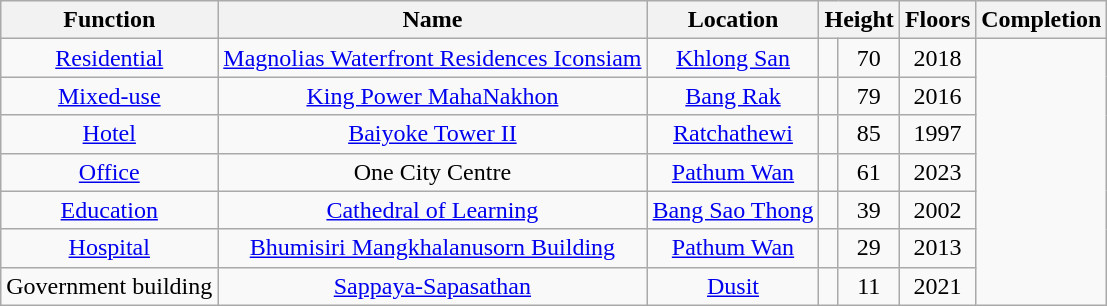<table class="wikitable sortable static-row-numbers" style="text-align:center">
<tr>
<th>Function</th>
<th>Name</th>
<th>Location</th>
<th Colspan=2>Height</th>
<th>Floors</th>
<th>Completion</th>
</tr>
<tr>
<td><a href='#'>Residential</a></td>
<td><a href='#'>Magnolias Waterfront Residences Iconsiam</a></td>
<td><a href='#'>Khlong San</a></td>
<td></td>
<td>70</td>
<td>2018</td>
</tr>
<tr>
<td><a href='#'>Mixed-use</a></td>
<td><a href='#'>King Power MahaNakhon</a></td>
<td><a href='#'>Bang Rak</a></td>
<td></td>
<td>79</td>
<td>2016</td>
</tr>
<tr>
<td><a href='#'>Hotel</a></td>
<td><a href='#'>Baiyoke Tower II</a></td>
<td><a href='#'>Ratchathewi</a></td>
<td></td>
<td>85</td>
<td>1997</td>
</tr>
<tr>
<td><a href='#'>Office</a></td>
<td>One City Centre</td>
<td><a href='#'>Pathum Wan</a></td>
<td></td>
<td>61</td>
<td>2023</td>
</tr>
<tr>
<td><a href='#'>Education</a></td>
<td><a href='#'>Cathedral of Learning</a></td>
<td><a href='#'>Bang Sao Thong</a></td>
<td></td>
<td>39</td>
<td>2002</td>
</tr>
<tr>
<td><a href='#'>Hospital</a></td>
<td><a href='#'>Bhumisiri Mangkhalanusorn Building</a></td>
<td><a href='#'>Pathum Wan</a></td>
<td></td>
<td>29</td>
<td>2013</td>
</tr>
<tr>
<td>Government building</td>
<td><a href='#'>Sappaya-Sapasathan</a></td>
<td><a href='#'>Dusit</a></td>
<td></td>
<td>11</td>
<td>2021</td>
</tr>
</table>
